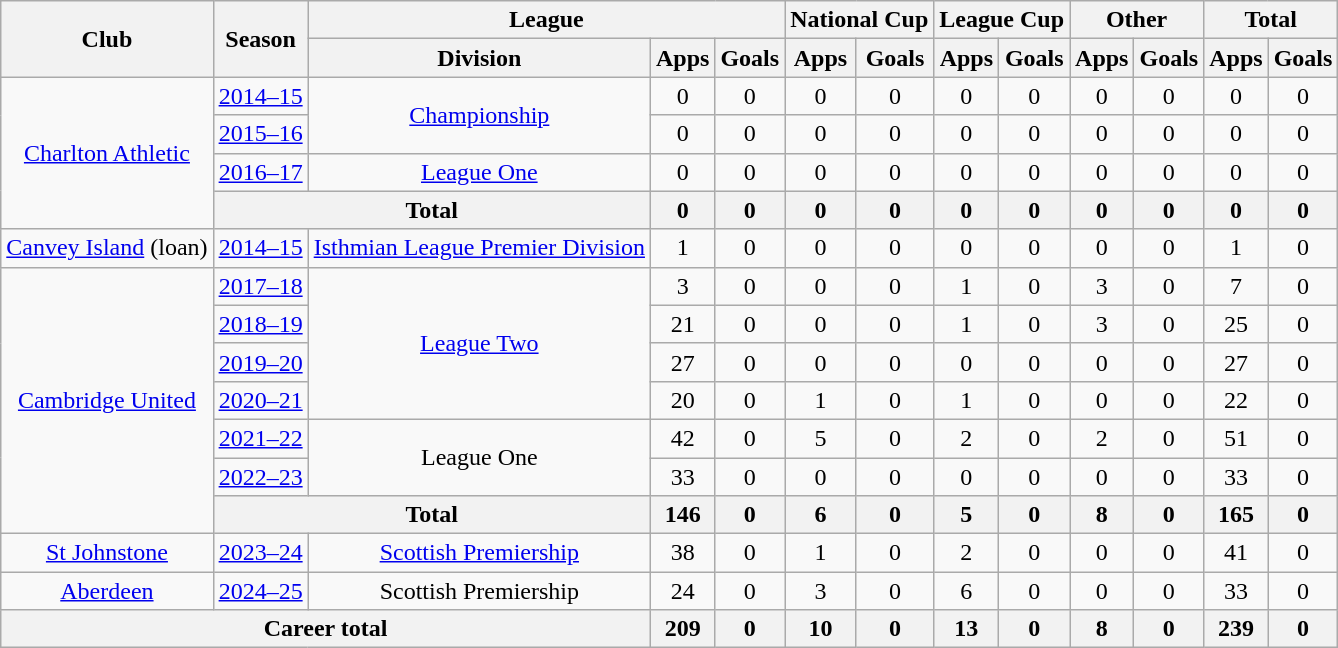<table class="wikitable" style="text-align: center;">
<tr>
<th rowspan="2">Club</th>
<th rowspan="2">Season</th>
<th colspan="3">League</th>
<th colspan="2">National Cup</th>
<th colspan="2">League Cup</th>
<th colspan="2">Other</th>
<th colspan="2">Total</th>
</tr>
<tr>
<th>Division</th>
<th>Apps</th>
<th>Goals</th>
<th>Apps</th>
<th>Goals</th>
<th>Apps</th>
<th>Goals</th>
<th>Apps</th>
<th>Goals</th>
<th>Apps</th>
<th>Goals</th>
</tr>
<tr>
<td rowspan="4"><a href='#'>Charlton Athletic</a></td>
<td><a href='#'>2014–15</a></td>
<td rowspan="2"><a href='#'>Championship</a></td>
<td>0</td>
<td>0</td>
<td>0</td>
<td>0</td>
<td>0</td>
<td>0</td>
<td>0</td>
<td>0</td>
<td>0</td>
<td>0</td>
</tr>
<tr>
<td><a href='#'>2015–16</a></td>
<td>0</td>
<td>0</td>
<td>0</td>
<td>0</td>
<td>0</td>
<td>0</td>
<td>0</td>
<td>0</td>
<td>0</td>
<td>0</td>
</tr>
<tr>
<td><a href='#'>2016–17</a></td>
<td><a href='#'>League One</a></td>
<td>0</td>
<td>0</td>
<td>0</td>
<td>0</td>
<td>0</td>
<td>0</td>
<td>0</td>
<td>0</td>
<td>0</td>
<td>0</td>
</tr>
<tr>
<th colspan="2">Total</th>
<th>0</th>
<th>0</th>
<th>0</th>
<th>0</th>
<th>0</th>
<th>0</th>
<th>0</th>
<th>0</th>
<th>0</th>
<th>0</th>
</tr>
<tr>
<td><a href='#'>Canvey Island</a> (loan)</td>
<td><a href='#'>2014–15</a></td>
<td><a href='#'>Isthmian League Premier Division</a></td>
<td>1</td>
<td>0</td>
<td>0</td>
<td>0</td>
<td>0</td>
<td>0</td>
<td>0</td>
<td>0</td>
<td>1</td>
<td>0</td>
</tr>
<tr>
<td rowspan="7"><a href='#'>Cambridge United</a></td>
<td><a href='#'>2017–18</a></td>
<td rowspan="4"><a href='#'>League Two</a></td>
<td>3</td>
<td>0</td>
<td>0</td>
<td>0</td>
<td>1</td>
<td>0</td>
<td>3</td>
<td>0</td>
<td>7</td>
<td>0</td>
</tr>
<tr>
<td><a href='#'>2018–19</a></td>
<td>21</td>
<td>0</td>
<td>0</td>
<td>0</td>
<td>1</td>
<td>0</td>
<td>3</td>
<td>0</td>
<td>25</td>
<td>0</td>
</tr>
<tr>
<td><a href='#'>2019–20</a></td>
<td>27</td>
<td>0</td>
<td>0</td>
<td>0</td>
<td>0</td>
<td>0</td>
<td>0</td>
<td>0</td>
<td>27</td>
<td>0</td>
</tr>
<tr>
<td><a href='#'>2020–21</a></td>
<td>20</td>
<td>0</td>
<td>1</td>
<td>0</td>
<td>1</td>
<td>0</td>
<td>0</td>
<td>0</td>
<td>22</td>
<td>0</td>
</tr>
<tr>
<td><a href='#'>2021–22</a></td>
<td rowspan="2">League One</td>
<td>42</td>
<td>0</td>
<td>5</td>
<td>0</td>
<td>2</td>
<td>0</td>
<td>2</td>
<td>0</td>
<td>51</td>
<td>0</td>
</tr>
<tr>
<td><a href='#'>2022–23</a></td>
<td>33</td>
<td>0</td>
<td>0</td>
<td>0</td>
<td>0</td>
<td>0</td>
<td>0</td>
<td>0</td>
<td>33</td>
<td>0</td>
</tr>
<tr>
<th colspan="2">Total</th>
<th>146</th>
<th>0</th>
<th>6</th>
<th>0</th>
<th>5</th>
<th>0</th>
<th>8</th>
<th>0</th>
<th>165</th>
<th>0</th>
</tr>
<tr>
<td><a href='#'>St Johnstone</a></td>
<td><a href='#'>2023–24</a></td>
<td><a href='#'>Scottish Premiership</a></td>
<td>38</td>
<td>0</td>
<td>1</td>
<td>0</td>
<td>2</td>
<td>0</td>
<td>0</td>
<td>0</td>
<td>41</td>
<td>0</td>
</tr>
<tr>
<td><a href='#'>Aberdeen</a></td>
<td><a href='#'>2024–25</a></td>
<td>Scottish Premiership</td>
<td>24</td>
<td>0</td>
<td>3</td>
<td>0</td>
<td>6</td>
<td>0</td>
<td>0</td>
<td>0</td>
<td>33</td>
<td>0</td>
</tr>
<tr>
<th colspan="3">Career total</th>
<th>209</th>
<th>0</th>
<th>10</th>
<th>0</th>
<th>13</th>
<th>0</th>
<th>8</th>
<th>0</th>
<th>239</th>
<th>0</th>
</tr>
</table>
